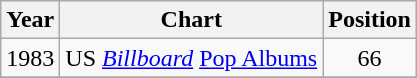<table class="wikitable">
<tr>
<th align="left">Year</th>
<th align="left">Chart</th>
<th align="left">Position</th>
</tr>
<tr>
<td>1983</td>
<td>US <em><a href='#'>Billboard</a></em> <a href='#'>Pop Albums</a></td>
<td align="center">66</td>
</tr>
<tr>
</tr>
</table>
